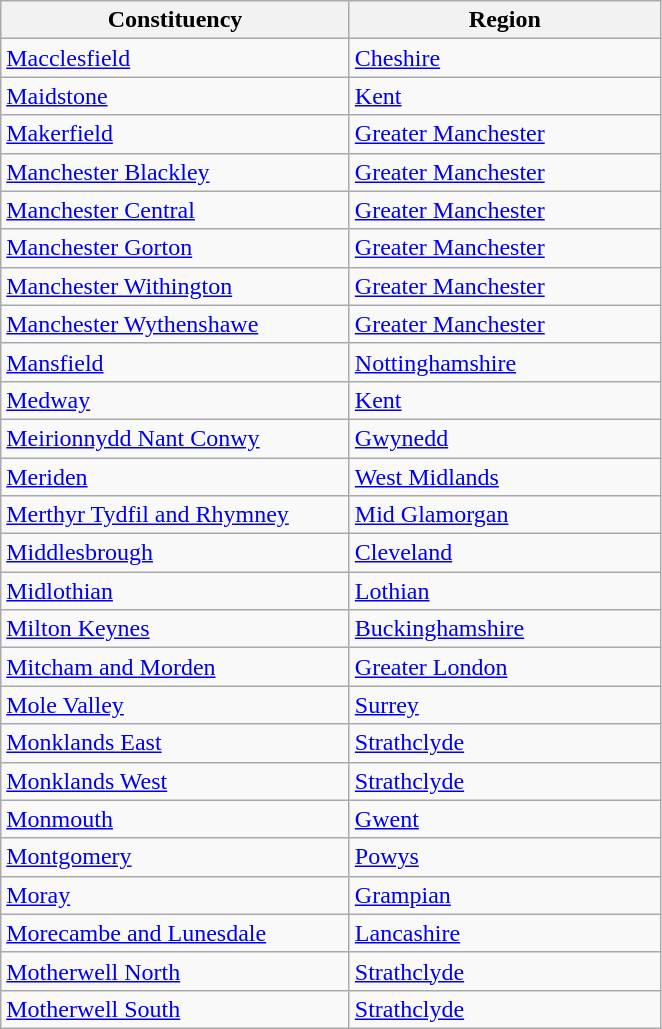<table class="wikitable">
<tr>
<th width="225px">Constituency</th>
<th width="200px">Region</th>
</tr>
<tr>
<td><a href='#'>Macclesfield</a></td>
<td><a href='#'>Cheshire</a></td>
</tr>
<tr>
<td><a href='#'>Maidstone</a></td>
<td><a href='#'>Kent</a></td>
</tr>
<tr>
<td><a href='#'>Makerfield</a></td>
<td><a href='#'>Greater Manchester</a></td>
</tr>
<tr>
<td><a href='#'>Manchester Blackley</a></td>
<td><a href='#'>Greater Manchester</a></td>
</tr>
<tr>
<td><a href='#'>Manchester Central</a></td>
<td><a href='#'>Greater Manchester</a></td>
</tr>
<tr>
<td><a href='#'>Manchester Gorton</a></td>
<td><a href='#'>Greater Manchester</a></td>
</tr>
<tr>
<td><a href='#'>Manchester Withington</a></td>
<td><a href='#'>Greater Manchester</a></td>
</tr>
<tr>
<td><a href='#'>Manchester Wythenshawe</a></td>
<td><a href='#'>Greater Manchester</a></td>
</tr>
<tr>
<td><a href='#'>Mansfield</a></td>
<td><a href='#'>Nottinghamshire</a></td>
</tr>
<tr>
<td><a href='#'>Medway</a></td>
<td><a href='#'>Kent</a></td>
</tr>
<tr>
<td><a href='#'>Meirionnydd Nant Conwy</a></td>
<td><a href='#'>Gwynedd</a></td>
</tr>
<tr>
<td><a href='#'>Meriden</a></td>
<td><a href='#'>West Midlands</a></td>
</tr>
<tr>
<td><a href='#'>Merthyr Tydfil and Rhymney</a></td>
<td><a href='#'>Mid Glamorgan</a></td>
</tr>
<tr>
<td><a href='#'>Middlesbrough</a></td>
<td><a href='#'>Cleveland</a></td>
</tr>
<tr>
<td><a href='#'>Midlothian</a></td>
<td><a href='#'>Lothian</a></td>
</tr>
<tr>
<td><a href='#'>Milton Keynes</a></td>
<td><a href='#'>Buckinghamshire</a></td>
</tr>
<tr>
<td><a href='#'>Mitcham and Morden</a></td>
<td><a href='#'>Greater London</a></td>
</tr>
<tr>
<td><a href='#'>Mole Valley</a></td>
<td><a href='#'>Surrey</a></td>
</tr>
<tr>
<td><a href='#'>Monklands East</a></td>
<td><a href='#'>Strathclyde</a></td>
</tr>
<tr>
<td><a href='#'>Monklands West</a></td>
<td><a href='#'>Strathclyde</a></td>
</tr>
<tr>
<td><a href='#'>Monmouth</a></td>
<td><a href='#'>Gwent</a></td>
</tr>
<tr>
<td><a href='#'>Montgomery</a></td>
<td><a href='#'>Powys</a></td>
</tr>
<tr>
<td><a href='#'>Moray</a></td>
<td><a href='#'>Grampian</a></td>
</tr>
<tr>
<td><a href='#'>Morecambe and Lunesdale</a></td>
<td><a href='#'>Lancashire</a></td>
</tr>
<tr>
<td><a href='#'>Motherwell North</a></td>
<td><a href='#'>Strathclyde</a></td>
</tr>
<tr>
<td><a href='#'>Motherwell South</a></td>
<td><a href='#'>Strathclyde</a></td>
</tr>
</table>
